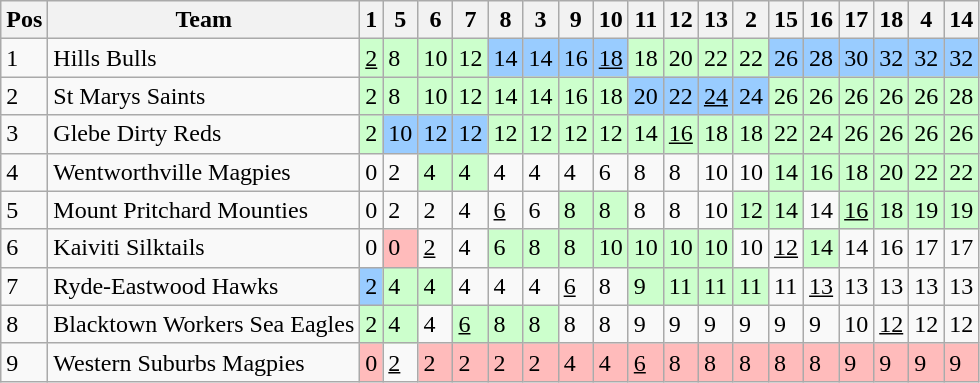<table class="wikitable">
<tr>
<th>Pos</th>
<th>Team</th>
<th>1</th>
<th>5</th>
<th>6</th>
<th>7</th>
<th>8</th>
<th>3</th>
<th>9</th>
<th>10</th>
<th>11</th>
<th>12</th>
<th>13</th>
<th>2</th>
<th>15</th>
<th>16</th>
<th>17</th>
<th>18</th>
<th>4</th>
<th>14</th>
</tr>
<tr>
<td>1</td>
<td> Hills Bulls</td>
<td style="background:#ccffcc;"><u>2</u></td>
<td style="background:#ccffcc;">8</td>
<td style="background:#ccffcc;">10</td>
<td style="background:#ccffcc;">12</td>
<td style="background:#99ccff;">14</td>
<td style="background:#99ccff;">14</td>
<td style="background:#99ccff;">16</td>
<td style="background:#99ccff;"><u>18</u></td>
<td style="background:#ccffcc;">18</td>
<td style="background:#ccffcc;">20</td>
<td style="background:#ccffcc;">22</td>
<td style="background:#ccffcc;">22</td>
<td style="background:#99ccff;">26</td>
<td style="background:#99ccff;">28</td>
<td style="background:#99ccff;">30</td>
<td style="background:#99ccff;">32</td>
<td style="background:#99ccff;">32</td>
<td style="background:#99ccff;">32</td>
</tr>
<tr>
<td>2</td>
<td> St Marys Saints</td>
<td style="background:#ccffcc;">2</td>
<td style="background:#ccffcc;">8</td>
<td style="background:#ccffcc;">10</td>
<td style="background:#ccffcc;">12</td>
<td style="background:#ccffcc;">14</td>
<td style="background:#ccffcc;">14</td>
<td style="background:#ccffcc;">16</td>
<td style="background:#ccffcc;">18</td>
<td style="background:#99ccff;">20</td>
<td style="background:#99ccff;">22</td>
<td style="background:#99ccff;"><u>24</u></td>
<td style="background:#99ccff;">24</td>
<td style="background:#ccffcc;">26</td>
<td style="background:#ccffcc;">26</td>
<td style="background:#ccffcc;">26</td>
<td style="background:#ccffcc;">26</td>
<td style="background:#ccffcc;">26</td>
<td style="background:#ccffcc;">28</td>
</tr>
<tr>
<td>3</td>
<td> Glebe Dirty Reds</td>
<td style="background:#ccffcc;">2</td>
<td style="background:#99ccff;">10</td>
<td style="background:#99ccff;">12</td>
<td style="background:#99ccff;">12</td>
<td style="background:#ccffcc;">12</td>
<td style="background:#ccffcc;">12</td>
<td style="background:#ccffcc;">12</td>
<td style="background:#ccffcc;">12</td>
<td style="background:#ccffcc;">14</td>
<td style="background:#ccffcc;"><u>16</u></td>
<td style="background:#ccffcc;">18</td>
<td style="background:#ccffcc;">18</td>
<td style="background:#ccffcc;">22</td>
<td style="background:#ccffcc;">24</td>
<td style="background:#ccffcc;">26</td>
<td style="background:#ccffcc;">26</td>
<td style="background:#ccffcc;">26</td>
<td style="background:#ccffcc;">26</td>
</tr>
<tr>
<td>4</td>
<td> Wentworthville Magpies</td>
<td>0</td>
<td>2</td>
<td style="background:#ccffcc;">4</td>
<td style="background:#ccffcc;">4</td>
<td>4</td>
<td>4</td>
<td>4</td>
<td>6</td>
<td>8</td>
<td>8</td>
<td>10</td>
<td>10</td>
<td style="background:#ccffcc;">14</td>
<td style="background:#ccffcc;">16</td>
<td style="background:#ccffcc;">18</td>
<td style="background:#ccffcc;">20</td>
<td style="background:#ccffcc;">22</td>
<td style="background:#ccffcc;">22</td>
</tr>
<tr>
<td>5</td>
<td> Mount Pritchard Mounties</td>
<td>0</td>
<td>2</td>
<td>2</td>
<td>4</td>
<td><u>6</u></td>
<td>6</td>
<td style="background:#ccffcc;">8</td>
<td style="background:#ccffcc;">8</td>
<td>8</td>
<td>8</td>
<td>10</td>
<td style="background:#ccffcc;">12</td>
<td style="background:#ccffcc;">14</td>
<td>14</td>
<td style="background:#ccffcc;"><u>16</u></td>
<td style="background:#ccffcc;">18</td>
<td style="background:#ccffcc;">19</td>
<td style="background:#ccffcc;">19</td>
</tr>
<tr>
<td>6</td>
<td> Kaiviti Silktails</td>
<td>0</td>
<td style="background:#ffbbbb;">0</td>
<td><u>2</u></td>
<td>4</td>
<td style="background:#ccffcc;">6</td>
<td style="background:#ccffcc;">8</td>
<td style="background:#ccffcc;">8</td>
<td style="background:#ccffcc;">10</td>
<td style="background:#ccffcc;">10</td>
<td style="background:#ccffcc;">10</td>
<td style="background:#ccffcc;">10</td>
<td>10</td>
<td><u>12</u></td>
<td style="background:#ccffcc;">14</td>
<td>14</td>
<td>16</td>
<td>17</td>
<td>17</td>
</tr>
<tr>
<td>7</td>
<td> Ryde-Eastwood Hawks</td>
<td style="background:#99ccff;">2</td>
<td style="background:#ccffcc;">4</td>
<td style="background:#ccffcc;">4</td>
<td>4</td>
<td>4</td>
<td>4</td>
<td><u>6</u></td>
<td>8</td>
<td style="background:#ccffcc;">9</td>
<td style="background:#ccffcc;">11</td>
<td style="background:#ccffcc;">11</td>
<td style="background:#ccffcc;">11</td>
<td>11</td>
<td><u>13</u></td>
<td>13</td>
<td>13</td>
<td>13</td>
<td>13</td>
</tr>
<tr>
<td>8</td>
<td> Blacktown Workers Sea Eagles</td>
<td style="background:#ccffcc;">2</td>
<td style="background:#ccffcc;">4</td>
<td>4</td>
<td style="background:#ccffcc;"><u>6</u></td>
<td style="background:#ccffcc;">8</td>
<td style="background:#ccffcc;">8</td>
<td>8</td>
<td>8</td>
<td>9</td>
<td>9</td>
<td>9</td>
<td>9</td>
<td>9</td>
<td>9</td>
<td>10</td>
<td><u>12</u></td>
<td>12</td>
<td>12</td>
</tr>
<tr>
<td>9</td>
<td> Western Suburbs Magpies</td>
<td style="background:#ffbbbb;">0</td>
<td><u>2</u></td>
<td style="background:#ffbbbb;">2</td>
<td style="background:#ffbbbb;">2</td>
<td style="background:#ffbbbb;">2</td>
<td style="background:#ffbbbb;">2</td>
<td style="background:#ffbbbb;">4</td>
<td style="background:#ffbbbb;">4</td>
<td style="background:#ffbbbb;"><u>6</u></td>
<td style="background:#ffbbbb;">8</td>
<td style="background:#ffbbbb;">8</td>
<td style="background:#ffbbbb;">8</td>
<td style="background:#ffbbbb;">8</td>
<td style="background:#ffbbbb;">8</td>
<td style="background:#ffbbbb;">9</td>
<td style="background:#ffbbbb;">9</td>
<td style="background:#ffbbbb;">9</td>
<td style="background:#ffbbbb;">9</td>
</tr>
</table>
